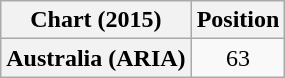<table class="wikitable plainrowheaders">
<tr>
<th>Chart (2015)</th>
<th>Position</th>
</tr>
<tr>
<th scope="row">Australia (ARIA)</th>
<td align="center">63</td>
</tr>
</table>
